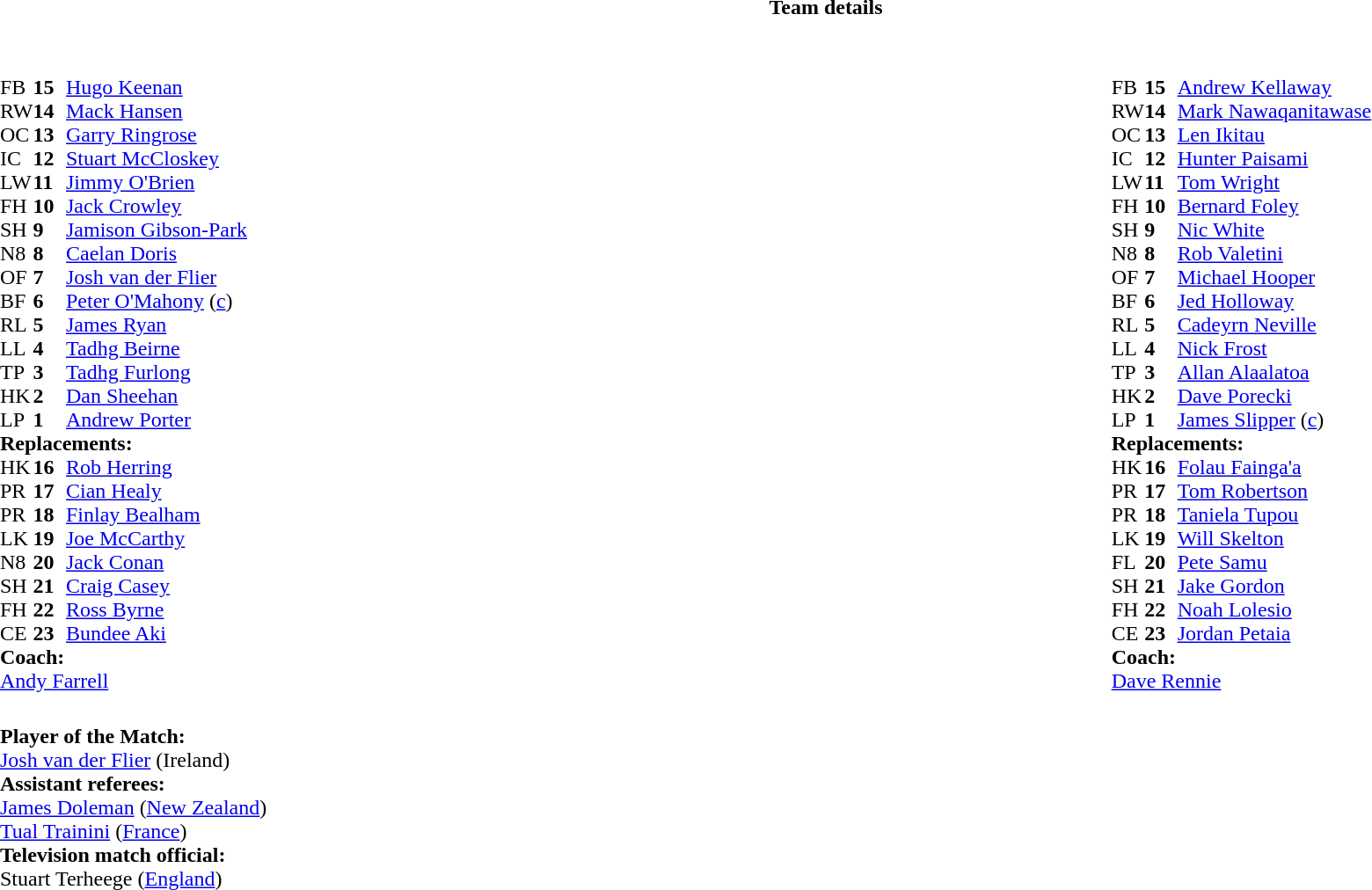<table border="0" style="width:100%;" class="collapsible collapsed">
<tr>
<th>Team details</th>
</tr>
<tr>
<td><br><table style="width:100%">
<tr>
<td style="vertical-align:top;width:50%"><br><table cellspacing="0" cellpadding="0">
<tr>
<th width="25"></th>
<th width="25"></th>
</tr>
<tr>
<td>FB</td>
<td><strong>15</strong></td>
<td><a href='#'>Hugo Keenan</a></td>
</tr>
<tr>
<td>RW</td>
<td><strong>14</strong></td>
<td><a href='#'>Mack Hansen</a></td>
</tr>
<tr>
<td>OC</td>
<td><strong>13</strong></td>
<td><a href='#'>Garry Ringrose</a></td>
</tr>
<tr>
<td>IC</td>
<td><strong>12</strong></td>
<td><a href='#'>Stuart McCloskey</a></td>
<td></td>
<td></td>
</tr>
<tr>
<td>LW</td>
<td><strong>11</strong></td>
<td><a href='#'>Jimmy O'Brien</a></td>
</tr>
<tr>
<td>FH</td>
<td><strong>10</strong></td>
<td><a href='#'>Jack Crowley</a></td>
<td></td>
<td></td>
</tr>
<tr>
<td>SH</td>
<td><strong>9</strong></td>
<td><a href='#'>Jamison Gibson-Park</a></td>
<td></td>
<td></td>
</tr>
<tr>
<td>N8</td>
<td><strong>8</strong></td>
<td><a href='#'>Caelan Doris</a></td>
</tr>
<tr>
<td>OF</td>
<td><strong>7</strong></td>
<td><a href='#'>Josh van der Flier</a></td>
</tr>
<tr>
<td>BF</td>
<td><strong>6</strong></td>
<td><a href='#'>Peter O'Mahony</a> (<a href='#'>c</a>)</td>
<td></td>
<td></td>
</tr>
<tr>
<td>RL</td>
<td><strong>5</strong></td>
<td><a href='#'>James Ryan</a></td>
</tr>
<tr>
<td>LL</td>
<td><strong>4</strong></td>
<td><a href='#'>Tadhg Beirne</a></td>
<td></td>
<td></td>
</tr>
<tr>
<td>TP</td>
<td><strong>3</strong></td>
<td><a href='#'>Tadhg Furlong</a></td>
<td></td>
<td></td>
</tr>
<tr>
<td>HK</td>
<td><strong>2</strong></td>
<td><a href='#'>Dan Sheehan</a></td>
<td></td>
<td></td>
</tr>
<tr>
<td>LP</td>
<td><strong>1</strong></td>
<td><a href='#'>Andrew Porter</a></td>
<td></td>
<td></td>
</tr>
<tr>
<td colspan="3"><strong>Replacements:</strong></td>
</tr>
<tr>
<td>HK</td>
<td><strong>16</strong></td>
<td><a href='#'>Rob Herring</a></td>
<td></td>
<td></td>
</tr>
<tr>
<td>PR</td>
<td><strong>17</strong></td>
<td><a href='#'>Cian Healy</a></td>
<td></td>
<td></td>
</tr>
<tr>
<td>PR</td>
<td><strong>18</strong></td>
<td><a href='#'>Finlay Bealham</a></td>
<td></td>
<td></td>
</tr>
<tr>
<td>LK</td>
<td><strong>19</strong></td>
<td><a href='#'>Joe McCarthy</a></td>
<td></td>
<td></td>
</tr>
<tr>
<td>N8</td>
<td><strong>20</strong></td>
<td><a href='#'>Jack Conan</a></td>
<td></td>
<td></td>
</tr>
<tr>
<td>SH</td>
<td><strong>21</strong></td>
<td><a href='#'>Craig Casey</a></td>
<td></td>
<td></td>
</tr>
<tr>
<td>FH</td>
<td><strong>22</strong></td>
<td><a href='#'>Ross Byrne</a></td>
<td></td>
<td></td>
</tr>
<tr>
<td>CE</td>
<td><strong>23</strong></td>
<td><a href='#'>Bundee Aki</a></td>
<td></td>
<td></td>
</tr>
<tr>
<td colspan="3"><strong>Coach:</strong></td>
</tr>
<tr>
<td colspan="3"> <a href='#'>Andy Farrell</a></td>
</tr>
</table>
</td>
<td style="vertical-align:top"></td>
<td style="vertical-align:top;width:50%"><br><table cellspacing="0" cellpadding="0" style="margin:auto">
<tr>
<th width="25"></th>
<th width="25"></th>
</tr>
<tr>
<td>FB</td>
<td><strong>15</strong></td>
<td><a href='#'>Andrew Kellaway</a></td>
</tr>
<tr>
<td>RW</td>
<td><strong>14</strong></td>
<td><a href='#'>Mark Nawaqanitawase</a></td>
</tr>
<tr>
<td>OC</td>
<td><strong>13</strong></td>
<td><a href='#'>Len Ikitau</a></td>
</tr>
<tr>
<td>IC</td>
<td><strong>12</strong></td>
<td><a href='#'>Hunter Paisami</a></td>
<td></td>
<td></td>
</tr>
<tr>
<td>LW</td>
<td><strong>11</strong></td>
<td><a href='#'>Tom Wright</a></td>
</tr>
<tr>
<td>FH</td>
<td><strong>10</strong></td>
<td><a href='#'>Bernard Foley</a></td>
</tr>
<tr>
<td>SH</td>
<td><strong>9</strong></td>
<td><a href='#'>Nic White</a></td>
<td></td>
<td></td>
</tr>
<tr>
<td>N8</td>
<td><strong>8</strong></td>
<td><a href='#'>Rob Valetini</a></td>
<td></td>
<td></td>
<td></td>
</tr>
<tr>
<td>OF</td>
<td><strong>7</strong></td>
<td><a href='#'>Michael Hooper</a></td>
</tr>
<tr>
<td>BF</td>
<td><strong>6</strong></td>
<td><a href='#'>Jed Holloway</a></td>
</tr>
<tr>
<td>RL</td>
<td><strong>5</strong></td>
<td><a href='#'>Cadeyrn Neville</a></td>
<td></td>
<td></td>
</tr>
<tr>
<td>LL</td>
<td><strong>4</strong></td>
<td><a href='#'>Nick Frost</a></td>
</tr>
<tr>
<td>TP</td>
<td><strong>3</strong></td>
<td><a href='#'>Allan Alaalatoa</a></td>
<td></td>
<td></td>
<td></td>
<td></td>
</tr>
<tr>
<td>HK</td>
<td><strong>2</strong></td>
<td><a href='#'>Dave Porecki</a></td>
<td></td>
<td></td>
</tr>
<tr>
<td>LP</td>
<td><strong>1</strong></td>
<td><a href='#'>James Slipper</a> (<a href='#'>c</a>)</td>
<td></td>
<td></td>
</tr>
<tr>
<td colspan="3"><strong>Replacements:</strong></td>
</tr>
<tr>
<td>HK</td>
<td><strong>16</strong></td>
<td><a href='#'>Folau Fainga'a</a></td>
<td></td>
<td></td>
</tr>
<tr>
<td>PR</td>
<td><strong>17</strong></td>
<td><a href='#'>Tom Robertson</a></td>
<td></td>
<td></td>
</tr>
<tr>
<td>PR</td>
<td><strong>18</strong></td>
<td><a href='#'>Taniela Tupou</a></td>
<td></td>
<td></td>
<td></td>
<td></td>
</tr>
<tr>
<td>LK</td>
<td><strong>19</strong></td>
<td><a href='#'>Will Skelton</a></td>
<td></td>
<td></td>
</tr>
<tr>
<td>FL</td>
<td><strong>20</strong></td>
<td><a href='#'>Pete Samu</a></td>
<td></td>
<td></td>
</tr>
<tr>
<td>SH</td>
<td><strong>21</strong></td>
<td><a href='#'>Jake Gordon</a></td>
<td></td>
<td></td>
</tr>
<tr>
<td>FH</td>
<td><strong>22</strong></td>
<td><a href='#'>Noah Lolesio</a></td>
</tr>
<tr>
<td>CE</td>
<td><strong>23</strong></td>
<td><a href='#'>Jordan Petaia</a></td>
<td></td>
<td></td>
</tr>
<tr>
<td colspan="3"><strong>Coach:</strong></td>
</tr>
<tr>
<td colspan="3"> <a href='#'>Dave Rennie</a></td>
</tr>
</table>
</td>
</tr>
</table>
<table style="width:100%">
<tr>
<td><br><strong>Player of the Match:</strong>
<br><a href='#'>Josh van der Flier</a> (Ireland)<br><strong>Assistant referees:</strong>
<br><a href='#'>James Doleman</a> (<a href='#'>New Zealand</a>)
<br><a href='#'>Tual Trainini</a> (<a href='#'>France</a>)
<br><strong>Television match official:</strong>
<br>Stuart Terheege (<a href='#'>England</a>)</td>
</tr>
</table>
</td>
</tr>
</table>
